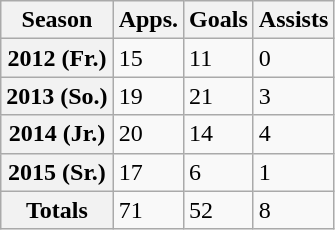<table class="wikitable">
<tr>
<th>Season</th>
<th>Apps.</th>
<th>Goals</th>
<th>Assists</th>
</tr>
<tr>
<th>2012 (Fr.)</th>
<td>15</td>
<td>11</td>
<td>0</td>
</tr>
<tr>
<th>2013 (So.)</th>
<td>19</td>
<td>21</td>
<td>3</td>
</tr>
<tr>
<th>2014 (Jr.)</th>
<td>20</td>
<td>14</td>
<td>4</td>
</tr>
<tr>
<th>2015 (Sr.)</th>
<td>17</td>
<td>6</td>
<td>1</td>
</tr>
<tr>
<th>Totals</th>
<td>71</td>
<td>52</td>
<td>8</td>
</tr>
</table>
